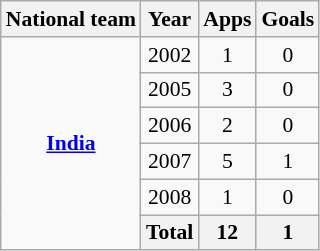<table class="wikitable" style="font-size:90%; text-align: center;">
<tr>
<th>National team</th>
<th>Year</th>
<th>Apps</th>
<th>Goals</th>
</tr>
<tr>
<td rowspan=7><strong><a href='#'>India</a></strong></td>
<td>2002</td>
<td>1</td>
<td>0</td>
</tr>
<tr>
<td>2005</td>
<td>3</td>
<td>0</td>
</tr>
<tr>
<td>2006</td>
<td>2</td>
<td>0</td>
</tr>
<tr>
<td>2007</td>
<td>5</td>
<td>1</td>
</tr>
<tr>
<td>2008</td>
<td>1</td>
<td>0</td>
</tr>
<tr>
<th>Total</th>
<th>12</th>
<th>1</th>
</tr>
</table>
